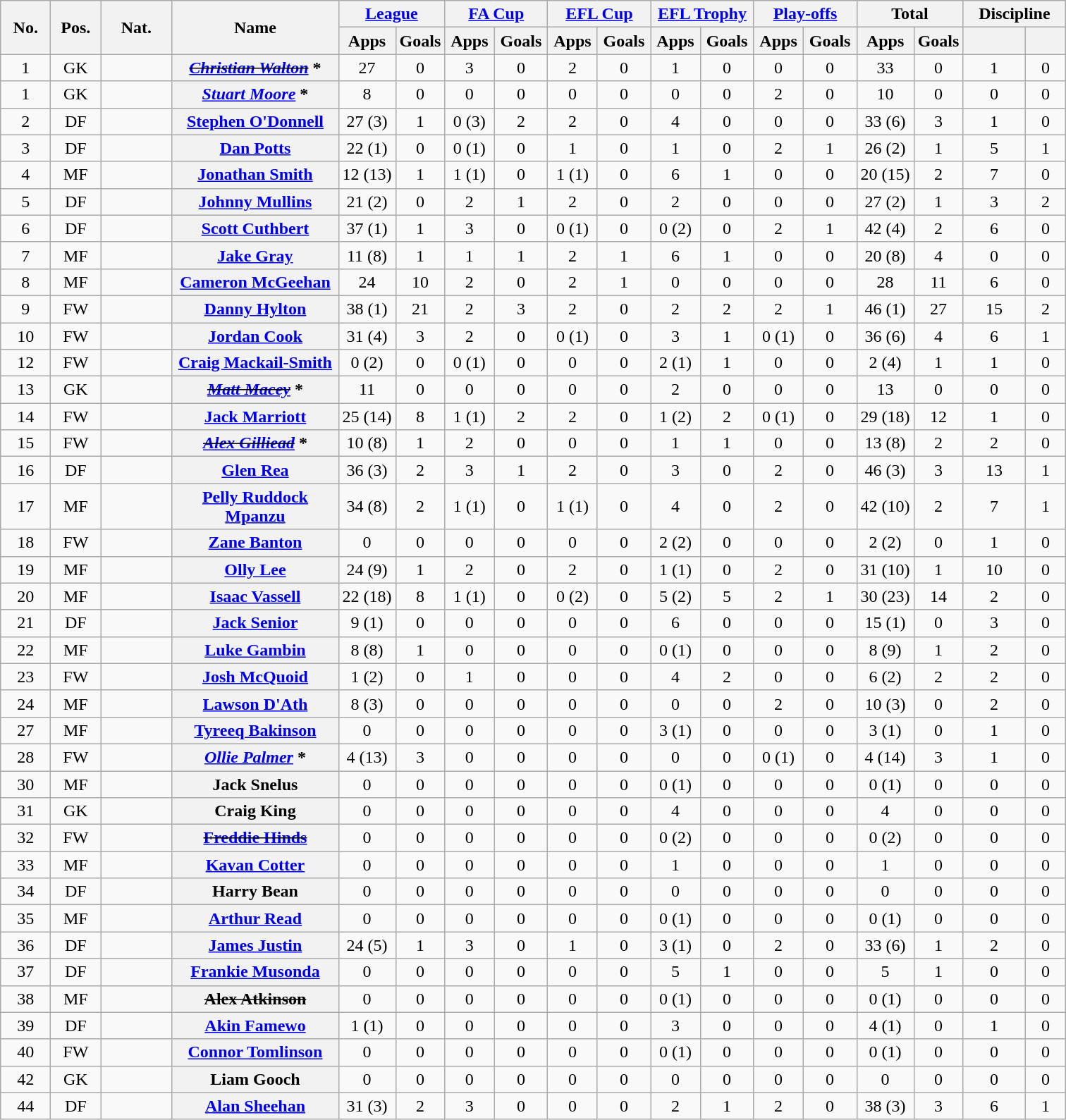<table class="wikitable plainrowheaders" style="text-align: center">
<tr>
<th rowspan=2 width=40>No.</th>
<th rowspan=2 width=40>Pos.</th>
<th rowspan=2 width=60>Nat.</th>
<th rowspan=2 width=150 scope=col>Name</th>
<th colspan=2 width=90><a href='#'>League</a></th>
<th colspan=2 width=90><a href='#'>FA Cup</a></th>
<th colspan=2 width=90><a href='#'>EFL Cup</a></th>
<th colspan=2 width=90><a href='#'>EFL Trophy</a></th>
<th colspan=2 width=90><a href='#'>Play-offs</a></th>
<th colspan=2 width=90>Total</th>
<th colspan=2 width=90>Discipline</th>
</tr>
<tr>
<th scope=col>Apps</th>
<th scope=col>Goals</th>
<th scope=col>Apps</th>
<th scope=col>Goals</th>
<th scope=col>Apps</th>
<th scope=col>Goals</th>
<th scope=col>Apps</th>
<th scope=col>Goals</th>
<th scope=col>Apps</th>
<th scope=col>Goals</th>
<th scope=col>Apps</th>
<th scope=col>Goals</th>
<th scope=col></th>
<th scope=col></th>
</tr>
<tr>
<td>1</td>
<td>GK</td>
<td align=left></td>
<th scope=row><s><em><a href='#'>Christian Walton</a></em></s> * </th>
<td>27</td>
<td>0</td>
<td>3</td>
<td>0</td>
<td>2</td>
<td>0</td>
<td>1</td>
<td>0</td>
<td>0</td>
<td>0</td>
<td>33</td>
<td>0</td>
<td>1</td>
<td>0</td>
</tr>
<tr>
<td>1</td>
<td>GK</td>
<td align=left></td>
<th scope=row><em><a href='#'>Stuart Moore</a></em> *</th>
<td>8</td>
<td>0</td>
<td>0</td>
<td>0</td>
<td>0</td>
<td>0</td>
<td>0</td>
<td>0</td>
<td>2</td>
<td>0</td>
<td>10</td>
<td>0</td>
<td>0</td>
<td>0</td>
</tr>
<tr>
<td>2</td>
<td>DF</td>
<td align=left></td>
<th scope=row><a href='#'>Stephen O'Donnell</a></th>
<td>27 (3)</td>
<td>1</td>
<td>0 (3)</td>
<td>2</td>
<td>2</td>
<td>0</td>
<td>4</td>
<td>0</td>
<td>0</td>
<td>0</td>
<td>33 (6)</td>
<td>3</td>
<td>1</td>
<td>0</td>
</tr>
<tr>
<td>3</td>
<td>DF</td>
<td align=left></td>
<th scope=row><a href='#'>Dan Potts</a></th>
<td>22 (1)</td>
<td>0</td>
<td>0 (1)</td>
<td>0</td>
<td>1</td>
<td>0</td>
<td>1</td>
<td>0</td>
<td>2</td>
<td>1</td>
<td>26 (2)</td>
<td>1</td>
<td>5</td>
<td>1</td>
</tr>
<tr>
<td>4</td>
<td>MF</td>
<td align=left></td>
<th scope=row><a href='#'>Jonathan Smith</a></th>
<td>12 (13)</td>
<td>1</td>
<td>1 (1)</td>
<td>0</td>
<td>1 (1)</td>
<td>0</td>
<td>6</td>
<td>1</td>
<td>0</td>
<td>0</td>
<td>20 (15)</td>
<td>2</td>
<td>7</td>
<td>0</td>
</tr>
<tr>
<td>5</td>
<td>DF</td>
<td align=left></td>
<th scope=row><a href='#'>Johnny Mullins</a></th>
<td>21 (2)</td>
<td>0</td>
<td>2</td>
<td>1</td>
<td>2</td>
<td>0</td>
<td>2</td>
<td>0</td>
<td>0</td>
<td>0</td>
<td>27 (2)</td>
<td>1</td>
<td>3</td>
<td>2</td>
</tr>
<tr>
<td>6</td>
<td>DF</td>
<td align=left></td>
<th scope=row><a href='#'>Scott Cuthbert</a></th>
<td>37 (1)</td>
<td>1</td>
<td>3</td>
<td>0</td>
<td>0 (1)</td>
<td>0</td>
<td>0 (2)</td>
<td>0</td>
<td>2</td>
<td>1</td>
<td>42 (4)</td>
<td>2</td>
<td>6</td>
<td>0</td>
</tr>
<tr>
<td>7</td>
<td>MF</td>
<td align=left></td>
<th scope=row><a href='#'>Jake Gray</a></th>
<td>11 (8)</td>
<td>1</td>
<td>1</td>
<td>1</td>
<td>2</td>
<td>1</td>
<td>6</td>
<td>1</td>
<td>0</td>
<td>0</td>
<td>20 (8)</td>
<td>4</td>
<td>0</td>
<td>0</td>
</tr>
<tr>
<td>8</td>
<td>MF</td>
<td align=left></td>
<th scope=row><a href='#'>Cameron McGeehan</a></th>
<td>24</td>
<td>10</td>
<td>2</td>
<td>0</td>
<td>2</td>
<td>1</td>
<td>0</td>
<td>0</td>
<td>0</td>
<td>0</td>
<td>28</td>
<td>11</td>
<td>6</td>
<td>0</td>
</tr>
<tr>
<td>9</td>
<td>FW</td>
<td align=left></td>
<th scope=row><a href='#'>Danny Hylton</a></th>
<td>38 (1)</td>
<td>21</td>
<td>2</td>
<td>3</td>
<td>2</td>
<td>0</td>
<td>2</td>
<td>2</td>
<td>2</td>
<td>1</td>
<td>46 (1)</td>
<td>27</td>
<td>15</td>
<td>2</td>
</tr>
<tr>
<td>10</td>
<td>FW</td>
<td align=left></td>
<th scope=row><a href='#'>Jordan Cook</a></th>
<td>31 (4)</td>
<td>3</td>
<td>2</td>
<td>0</td>
<td>0 (1)</td>
<td>0</td>
<td>3</td>
<td>1</td>
<td>0 (1)</td>
<td>0</td>
<td>36 (6)</td>
<td>4</td>
<td>6</td>
<td>1</td>
</tr>
<tr>
<td>12</td>
<td>FW</td>
<td align=left></td>
<th scope=row><a href='#'>Craig Mackail-Smith</a></th>
<td>0 (2)</td>
<td>0</td>
<td>0 (1)</td>
<td>0</td>
<td>0</td>
<td>0</td>
<td>2 (1)</td>
<td>1</td>
<td>0</td>
<td>0</td>
<td>2 (4)</td>
<td>1</td>
<td>1</td>
<td>0</td>
</tr>
<tr>
<td>13</td>
<td>GK</td>
<td align=left></td>
<th scope=row><s><em><a href='#'>Matt Macey</a></em></s> * </th>
<td>11</td>
<td>0</td>
<td>0</td>
<td>0</td>
<td>0</td>
<td>0</td>
<td>2</td>
<td>0</td>
<td>0</td>
<td>0</td>
<td>13</td>
<td>0</td>
<td>0</td>
<td>0</td>
</tr>
<tr>
<td>14</td>
<td>FW</td>
<td align=left></td>
<th scope=row><a href='#'>Jack Marriott</a></th>
<td>25 (14)</td>
<td>8</td>
<td>1 (1)</td>
<td>2</td>
<td>2</td>
<td>0</td>
<td>1 (2)</td>
<td>2</td>
<td>0 (1)</td>
<td>0</td>
<td>29 (18)</td>
<td>12</td>
<td>1</td>
<td>0</td>
</tr>
<tr>
<td>15</td>
<td>FW</td>
<td align=left></td>
<th scope=row><s><em><a href='#'>Alex Gilliead</a></em></s> * </th>
<td>10 (8)</td>
<td>1</td>
<td>2</td>
<td>0</td>
<td>0</td>
<td>0</td>
<td>1</td>
<td>1</td>
<td>0</td>
<td>0</td>
<td>13 (8)</td>
<td>2</td>
<td>2</td>
<td>0</td>
</tr>
<tr>
<td>16</td>
<td>DF</td>
<td align=left></td>
<th scope=row><a href='#'>Glen Rea</a></th>
<td>36 (3)</td>
<td>2</td>
<td>3</td>
<td>1</td>
<td>2</td>
<td>0</td>
<td>3</td>
<td>0</td>
<td>2</td>
<td>0</td>
<td>46 (3)</td>
<td>3</td>
<td>13</td>
<td>1</td>
</tr>
<tr>
<td>17</td>
<td>MF</td>
<td align=left></td>
<th scope=row><a href='#'>Pelly Ruddock Mpanzu</a></th>
<td>34 (8)</td>
<td>2</td>
<td>1 (1)</td>
<td>0</td>
<td>1 (1)</td>
<td>0</td>
<td>4</td>
<td>0</td>
<td>2</td>
<td>0</td>
<td>42 (10)</td>
<td>2</td>
<td>7</td>
<td>1</td>
</tr>
<tr>
<td>18</td>
<td>FW</td>
<td align=left></td>
<th scope=row><a href='#'>Zane Banton</a></th>
<td>0</td>
<td>0</td>
<td>0</td>
<td>0</td>
<td>0</td>
<td>0</td>
<td>2 (2)</td>
<td>0</td>
<td>0</td>
<td>0</td>
<td>2 (2)</td>
<td>0</td>
<td>1</td>
<td>0</td>
</tr>
<tr>
<td>19</td>
<td>MF</td>
<td align=left></td>
<th scope=row><a href='#'>Olly Lee</a></th>
<td>24 (9)</td>
<td>1</td>
<td>2</td>
<td>0</td>
<td>2</td>
<td>0</td>
<td>1 (1)</td>
<td>0</td>
<td>2</td>
<td>0</td>
<td>31 (10)</td>
<td>1</td>
<td>10</td>
<td>0</td>
</tr>
<tr>
<td>20</td>
<td>MF</td>
<td align=left></td>
<th scope=row><a href='#'>Isaac Vassell</a></th>
<td>22 (18)</td>
<td>8</td>
<td>1 (1)</td>
<td>0</td>
<td>0 (2)</td>
<td>0</td>
<td>5 (2)</td>
<td>5</td>
<td>2</td>
<td>1</td>
<td>30 (23)</td>
<td>14</td>
<td>2</td>
<td>0</td>
</tr>
<tr>
<td>21</td>
<td>DF</td>
<td align=left></td>
<th scope=row><a href='#'>Jack Senior</a></th>
<td>9 (1)</td>
<td>0</td>
<td>0</td>
<td>0</td>
<td>0</td>
<td>0</td>
<td>6</td>
<td>0</td>
<td>0</td>
<td>0</td>
<td>15 (1)</td>
<td>0</td>
<td>3</td>
<td>0</td>
</tr>
<tr>
<td>22</td>
<td>MF</td>
<td align=left></td>
<th scope=row><a href='#'>Luke Gambin</a></th>
<td>8 (8)</td>
<td>1</td>
<td>0</td>
<td>0</td>
<td>0</td>
<td>0</td>
<td>0 (1)</td>
<td>0</td>
<td>0</td>
<td>0</td>
<td>8 (9)</td>
<td>1</td>
<td>2</td>
<td>0</td>
</tr>
<tr>
<td>23</td>
<td>FW</td>
<td align=left></td>
<th scope=row><a href='#'>Josh McQuoid</a></th>
<td>1 (2)</td>
<td>0</td>
<td>1</td>
<td>0</td>
<td>0</td>
<td>0</td>
<td>4</td>
<td>2</td>
<td>0</td>
<td>0</td>
<td>6 (2)</td>
<td>2</td>
<td>2</td>
<td>0</td>
</tr>
<tr>
<td>24</td>
<td>MF</td>
<td align=left></td>
<th scope=row><a href='#'>Lawson D'Ath</a></th>
<td>8 (3)</td>
<td>0</td>
<td>0</td>
<td>0</td>
<td>0</td>
<td>0</td>
<td>0</td>
<td>0</td>
<td>2</td>
<td>0</td>
<td>10 (3)</td>
<td>0</td>
<td>2</td>
<td>0</td>
</tr>
<tr>
<td>27</td>
<td>MF</td>
<td align=left></td>
<th scope=row><a href='#'>Tyreeq Bakinson</a></th>
<td>0</td>
<td>0</td>
<td>0</td>
<td>0</td>
<td>0</td>
<td>0</td>
<td>3 (1)</td>
<td>0</td>
<td>0</td>
<td>0</td>
<td>3 (1)</td>
<td>0</td>
<td>1</td>
<td>0</td>
</tr>
<tr>
<td>28</td>
<td>FW</td>
<td align=left></td>
<th scope=row><em><a href='#'>Ollie Palmer</a></em> *</th>
<td>4 (13)</td>
<td>3</td>
<td>0</td>
<td>0</td>
<td>0</td>
<td>0</td>
<td>0</td>
<td>0</td>
<td>0 (1)</td>
<td>0</td>
<td>4 (14)</td>
<td>3</td>
<td>1</td>
<td>0</td>
</tr>
<tr>
<td>30</td>
<td>MF</td>
<td align=left></td>
<th scope=row>Jack Snelus</th>
<td>0</td>
<td>0</td>
<td>0</td>
<td>0</td>
<td>0</td>
<td>0</td>
<td>0 (1)</td>
<td>0</td>
<td>0</td>
<td>0</td>
<td>0 (1)</td>
<td>0</td>
<td>0</td>
<td>0</td>
</tr>
<tr>
<td>31</td>
<td>GK</td>
<td align=left></td>
<th scope=row>Craig King</th>
<td>0</td>
<td>0</td>
<td>0</td>
<td>0</td>
<td>0</td>
<td>0</td>
<td>4</td>
<td>0</td>
<td>0</td>
<td>0</td>
<td>4</td>
<td>0</td>
<td>0</td>
<td>0</td>
</tr>
<tr>
<td>32</td>
<td>FW</td>
<td align=left></td>
<th scope=row><s><a href='#'>Freddie Hinds</a></s> </th>
<td>0</td>
<td>0</td>
<td>0</td>
<td>0</td>
<td>0</td>
<td>0</td>
<td>0 (2)</td>
<td>0</td>
<td>0</td>
<td>0</td>
<td>0 (2)</td>
<td>0</td>
<td>0</td>
<td>0</td>
</tr>
<tr>
<td>33</td>
<td>MF</td>
<td align=left></td>
<th scope=row><a href='#'>Kavan Cotter</a></th>
<td>0</td>
<td>0</td>
<td>0</td>
<td>0</td>
<td>0</td>
<td>0</td>
<td>1</td>
<td>0</td>
<td>0</td>
<td>0</td>
<td>1</td>
<td>0</td>
<td>0</td>
<td>0</td>
</tr>
<tr>
<td>34</td>
<td>DF</td>
<td align=left></td>
<th scope=row>Harry Bean</th>
<td>0</td>
<td>0</td>
<td>0</td>
<td>0</td>
<td>0</td>
<td>0</td>
<td>0</td>
<td>0</td>
<td>0</td>
<td>0</td>
<td>0</td>
<td>0</td>
<td>0</td>
<td>0</td>
</tr>
<tr>
<td>35</td>
<td>MF</td>
<td align=left></td>
<th scope=row><a href='#'>Arthur Read</a></th>
<td>0</td>
<td>0</td>
<td>0</td>
<td>0</td>
<td>0</td>
<td>0</td>
<td>0 (1)</td>
<td>0</td>
<td>0</td>
<td>0</td>
<td>0 (1)</td>
<td>0</td>
<td>0</td>
<td>0</td>
</tr>
<tr>
<td>36</td>
<td>DF</td>
<td align=left></td>
<th scope=row><a href='#'>James Justin</a></th>
<td>24 (5)</td>
<td>1</td>
<td>3</td>
<td>0</td>
<td>1</td>
<td>0</td>
<td>3 (1)</td>
<td>0</td>
<td>2</td>
<td>0</td>
<td>33 (6)</td>
<td>1</td>
<td>2</td>
<td>0</td>
</tr>
<tr>
<td>37</td>
<td>DF</td>
<td align=left></td>
<th scope=row><a href='#'>Frankie Musonda</a></th>
<td>0</td>
<td>0</td>
<td>0</td>
<td>0</td>
<td>0</td>
<td>0</td>
<td>5</td>
<td>1</td>
<td>0</td>
<td>0</td>
<td>5</td>
<td>1</td>
<td>0</td>
<td>0</td>
</tr>
<tr>
<td>38</td>
<td>MF</td>
<td align=left></td>
<th scope=row><s>Alex Atkinson</s> </th>
<td>0</td>
<td>0</td>
<td>0</td>
<td>0</td>
<td>0</td>
<td>0</td>
<td>0 (1)</td>
<td>0</td>
<td>0</td>
<td>0</td>
<td>0 (1)</td>
<td>0</td>
<td>0</td>
<td>0</td>
</tr>
<tr>
<td>39</td>
<td>DF</td>
<td align=left></td>
<th scope=row><a href='#'>Akin Famewo</a></th>
<td>1 (1)</td>
<td>0</td>
<td>0</td>
<td>0</td>
<td>0</td>
<td>0</td>
<td>3</td>
<td>0</td>
<td>0</td>
<td>0</td>
<td>4 (1)</td>
<td>0</td>
<td>1</td>
<td>0</td>
</tr>
<tr>
<td>40</td>
<td>FW</td>
<td align=left></td>
<th scope=row><a href='#'>Connor Tomlinson</a></th>
<td>0</td>
<td>0</td>
<td>0</td>
<td>0</td>
<td>0</td>
<td>0</td>
<td>0 (1)</td>
<td>0</td>
<td>0</td>
<td>0</td>
<td>0 (1)</td>
<td>0</td>
<td>0</td>
<td>0</td>
</tr>
<tr>
<td>42</td>
<td>GK</td>
<td align=left></td>
<th scope=row>Liam Gooch</th>
<td>0</td>
<td>0</td>
<td>0</td>
<td>0</td>
<td>0</td>
<td>0</td>
<td>0</td>
<td>0</td>
<td>0</td>
<td>0</td>
<td>0</td>
<td>0</td>
<td>0</td>
<td>0</td>
</tr>
<tr>
<td>44</td>
<td>DF</td>
<td align=left></td>
<th scope=row><a href='#'>Alan Sheehan</a></th>
<td>31 (3)</td>
<td>2</td>
<td>3</td>
<td>0</td>
<td>0</td>
<td>0</td>
<td>2</td>
<td>1</td>
<td>2</td>
<td>0</td>
<td>38 (3)</td>
<td>3</td>
<td>6</td>
<td>1</td>
</tr>
</table>
